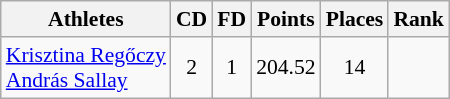<table class="wikitable" border="1" style="font-size:90%">
<tr>
<th>Athletes</th>
<th>CD</th>
<th>FD</th>
<th>Points</th>
<th>Places</th>
<th>Rank</th>
</tr>
<tr align=center>
<td align=left><a href='#'>Krisztina Regőczy</a><br><a href='#'>András Sallay</a></td>
<td>2</td>
<td>1</td>
<td>204.52</td>
<td>14</td>
<td></td>
</tr>
</table>
